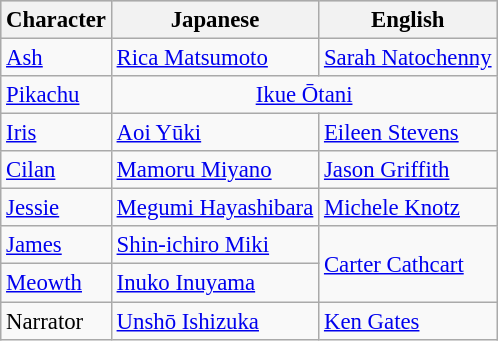<table class="wikitable" style="margin:0; font-size:95%;">
<tr style="background:#ccc; text-align:center;">
<th>Character</th>
<th>Japanese</th>
<th>English</th>
</tr>
<tr>
<td><a href='#'>Ash</a></td>
<td><a href='#'>Rica Matsumoto</a></td>
<td><a href='#'>Sarah Natochenny</a></td>
</tr>
<tr>
<td><a href='#'>Pikachu</a></td>
<td colspan="2" style="text-align:center;"><a href='#'>Ikue Ōtani</a></td>
</tr>
<tr>
<td><a href='#'>Iris</a></td>
<td><a href='#'>Aoi Yūki</a></td>
<td><a href='#'>Eileen Stevens</a></td>
</tr>
<tr>
<td><a href='#'>Cilan</a></td>
<td><a href='#'>Mamoru Miyano</a></td>
<td><a href='#'>Jason Griffith</a></td>
</tr>
<tr>
<td><a href='#'>Jessie</a></td>
<td><a href='#'>Megumi Hayashibara</a></td>
<td><a href='#'>Michele Knotz</a></td>
</tr>
<tr>
<td><a href='#'>James</a></td>
<td><a href='#'>Shin-ichiro Miki</a></td>
<td rowspan=2><a href='#'>Carter Cathcart</a></td>
</tr>
<tr>
<td><a href='#'>Meowth</a></td>
<td><a href='#'>Inuko Inuyama</a></td>
</tr>
<tr>
<td>Narrator</td>
<td><a href='#'>Unshō Ishizuka</a></td>
<td><a href='#'>Ken Gates</a></td>
</tr>
</table>
